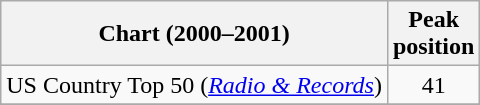<table class="wikitable sortable">
<tr>
<th align="left">Chart (2000–2001)</th>
<th align="center">Peak<br>position</th>
</tr>
<tr>
<td>US Country Top 50 (<em><a href='#'>Radio & Records</a></em>)</td>
<td align="center">41</td>
</tr>
<tr>
</tr>
</table>
